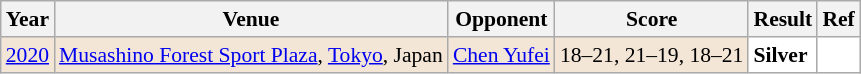<table class="sortable wikitable" style="font-size: 90%">
<tr>
<th>Year</th>
<th>Venue</th>
<th>Opponent</th>
<th>Score</th>
<th>Result</th>
<th>Ref</th>
</tr>
<tr style="background:#F3E6D7">
<td align="center"><a href='#'>2020</a></td>
<td align="left"><a href='#'>Musashino Forest Sport Plaza</a>, <a href='#'>Tokyo</a>, Japan</td>
<td align="left"> <a href='#'>Chen Yufei</a></td>
<td align="left">18–21, 21–19, 18–21</td>
<td style="text-align:left; background:white"> <strong>Silver</strong></td>
<td style="text-align:center; background:white"></td>
</tr>
</table>
